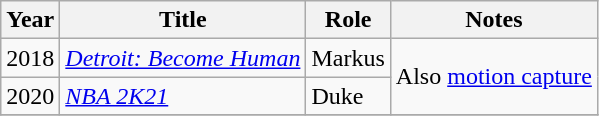<table class="wikitable sortable">
<tr>
<th>Year</th>
<th>Title</th>
<th>Role</th>
<th>Notes</th>
</tr>
<tr>
<td>2018</td>
<td><em><a href='#'>Detroit: Become Human</a></em></td>
<td>Markus</td>
<td rowspan="2">Also <a href='#'>motion capture</a></td>
</tr>
<tr>
<td>2020</td>
<td><em><a href='#'>NBA 2K21</a></em></td>
<td>Duke</td>
</tr>
<tr>
</tr>
</table>
